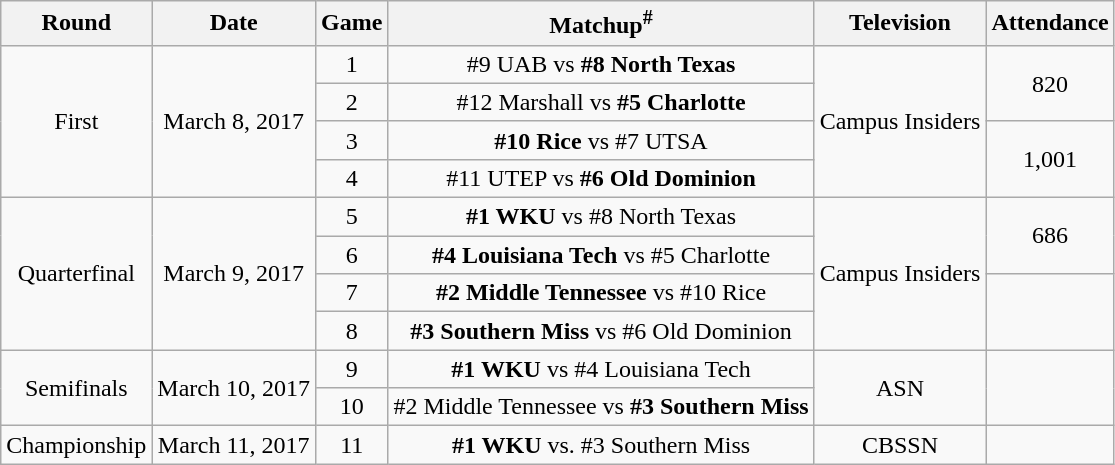<table class="wikitable sortable" style="text-align:center">
<tr>
<th class="unsortable">Round</th>
<th>Date</th>
<th>Game</th>
<th>Matchup<sup>#</sup></th>
<th>Television</th>
<th>Attendance</th>
</tr>
<tr>
<td rowspan=4>First</td>
<td rowspan=4>March 8, 2017</td>
<td>1</td>
<td>#9 UAB vs <strong>#8 North Texas</strong></td>
<td rowspan=4>Campus Insiders</td>
<td rowspan=2>820</td>
</tr>
<tr>
<td>2</td>
<td>#12 Marshall vs <strong>#5 Charlotte</strong></td>
</tr>
<tr>
<td>3</td>
<td><strong>#10 Rice</strong> vs #7 UTSA</td>
<td rowspan=2>1,001</td>
</tr>
<tr>
<td>4</td>
<td>#11 UTEP vs <strong>#6 Old Dominion</strong></td>
</tr>
<tr>
<td rowspan=4>Quarterfinal</td>
<td rowspan=4>March 9, 2017</td>
<td>5</td>
<td><strong>#1 WKU</strong> vs #8 North Texas</td>
<td rowspan=4>Campus Insiders</td>
<td rowspan=2>686</td>
</tr>
<tr>
<td>6</td>
<td><strong>#4 Louisiana Tech</strong> vs #5 Charlotte</td>
</tr>
<tr>
<td>7</td>
<td><strong>#2 Middle Tennessee</strong> vs #10 Rice</td>
<td rowspan=2></td>
</tr>
<tr>
<td>8</td>
<td><strong>#3 Southern Miss</strong> vs #6 Old Dominion</td>
</tr>
<tr>
<td rowspan=2>Semifinals</td>
<td rowspan=2>March 10, 2017</td>
<td>9</td>
<td><strong>#1 WKU</strong> vs #4 Louisiana Tech</td>
<td rowspan=2>ASN</td>
<td rowspan=2></td>
</tr>
<tr>
<td>10</td>
<td>#2 Middle Tennessee vs <strong>#3 Southern Miss</strong></td>
</tr>
<tr>
<td>Championship</td>
<td>March 11, 2017</td>
<td>11</td>
<td><strong>#1 WKU</strong> vs. #3 Southern Miss</td>
<td>CBSSN</td>
<td></td>
</tr>
</table>
